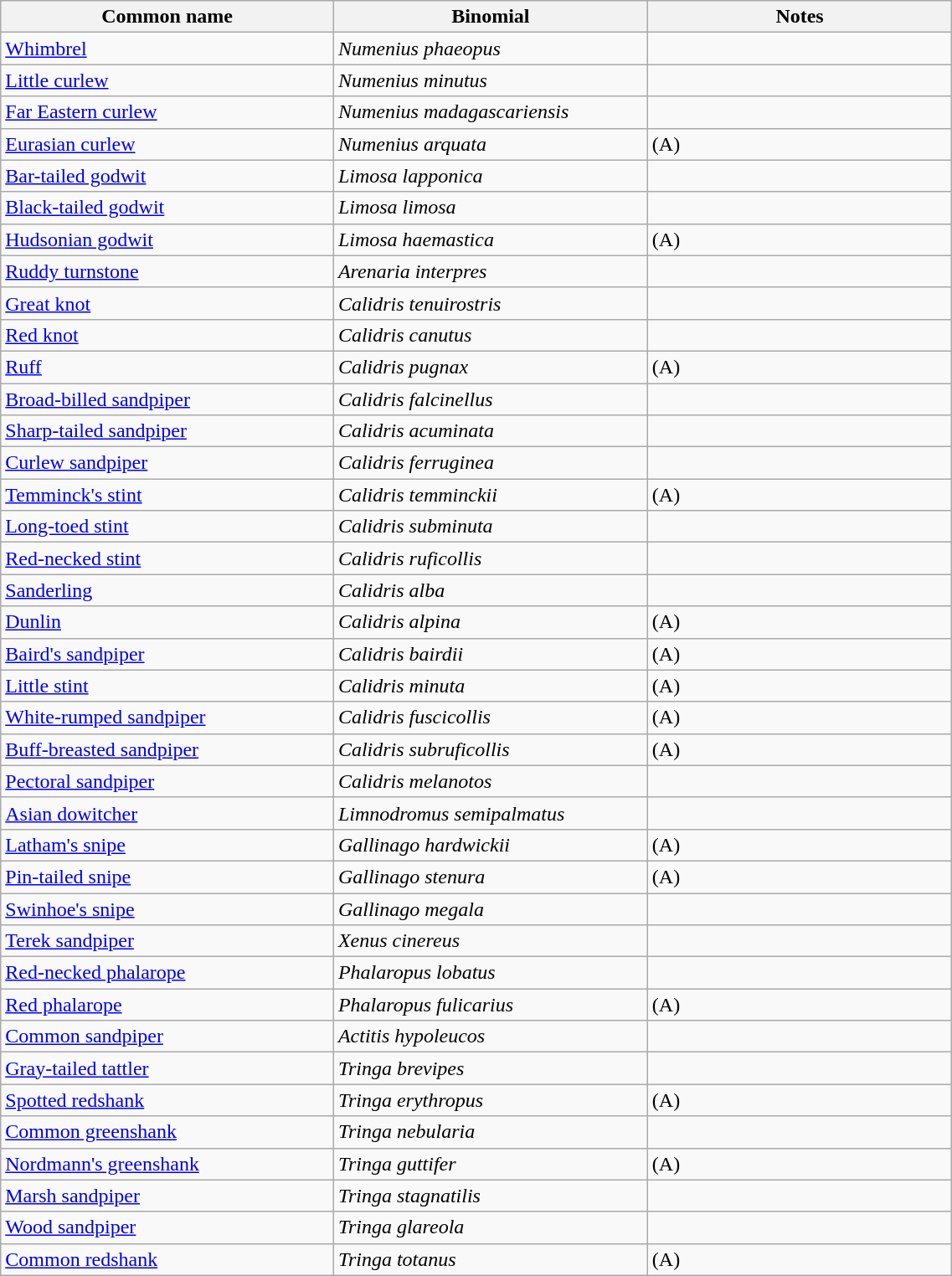<table style="width:60%;" class="wikitable">
<tr>
<th width=35%>Common name</th>
<th width=33%>Binomial</th>
<th width=32%>Notes</th>
</tr>
<tr>
<td><a href='#'>Whimbrel</a></td>
<td><em>Numenius phaeopus</em></td>
<td></td>
</tr>
<tr>
<td><a href='#'>Little curlew</a></td>
<td><em>Numenius minutus</em></td>
<td></td>
</tr>
<tr>
<td><a href='#'>Far Eastern curlew</a></td>
<td><em>Numenius madagascariensis</em></td>
<td></td>
</tr>
<tr>
<td><a href='#'>Eurasian curlew</a></td>
<td><em>Numenius arquata</em></td>
<td>(A)</td>
</tr>
<tr>
<td><a href='#'>Bar-tailed godwit</a></td>
<td><em>Limosa lapponica</em></td>
<td></td>
</tr>
<tr>
<td><a href='#'>Black-tailed godwit</a></td>
<td><em>Limosa limosa</em></td>
<td></td>
</tr>
<tr>
<td><a href='#'>Hudsonian godwit</a></td>
<td><em>Limosa haemastica</em></td>
<td>(A)</td>
</tr>
<tr>
<td><a href='#'>Ruddy turnstone</a></td>
<td><em>Arenaria interpres</em></td>
<td></td>
</tr>
<tr>
<td><a href='#'>Great knot</a></td>
<td><em>Calidris tenuirostris</em></td>
<td></td>
</tr>
<tr>
<td><a href='#'>Red knot</a></td>
<td><em>Calidris canutus</em></td>
<td></td>
</tr>
<tr>
<td><a href='#'>Ruff</a></td>
<td><em>Calidris pugnax</em></td>
<td>(A)</td>
</tr>
<tr>
<td><a href='#'>Broad-billed sandpiper</a></td>
<td><em>Calidris falcinellus</em></td>
<td></td>
</tr>
<tr>
<td><a href='#'>Sharp-tailed sandpiper</a></td>
<td><em>Calidris acuminata</em></td>
<td></td>
</tr>
<tr>
<td><a href='#'>Curlew sandpiper</a></td>
<td><em>Calidris ferruginea</em></td>
<td></td>
</tr>
<tr>
<td><a href='#'>Temminck's stint</a></td>
<td><em>Calidris temminckii</em></td>
<td>(A)</td>
</tr>
<tr>
<td><a href='#'>Long-toed stint</a></td>
<td><em>Calidris subminuta</em></td>
<td></td>
</tr>
<tr>
<td><a href='#'>Red-necked stint</a></td>
<td><em>Calidris ruficollis</em></td>
<td></td>
</tr>
<tr>
<td><a href='#'>Sanderling</a></td>
<td><em>Calidris alba</em></td>
<td></td>
</tr>
<tr>
<td><a href='#'>Dunlin</a></td>
<td><em>Calidris alpina</em></td>
<td>(A)</td>
</tr>
<tr>
<td><a href='#'>Baird's sandpiper</a></td>
<td><em>Calidris bairdii</em></td>
<td>(A)</td>
</tr>
<tr>
<td><a href='#'>Little stint</a></td>
<td><em>Calidris minuta</em></td>
<td>(A)</td>
</tr>
<tr>
<td><a href='#'>White-rumped sandpiper</a></td>
<td><em>Calidris fuscicollis</em></td>
<td>(A)</td>
</tr>
<tr>
<td><a href='#'>Buff-breasted sandpiper</a></td>
<td><em>Calidris subruficollis</em></td>
<td>(A)</td>
</tr>
<tr>
<td><a href='#'>Pectoral sandpiper</a></td>
<td><em>Calidris melanotos</em></td>
<td></td>
</tr>
<tr>
<td><a href='#'>Asian dowitcher</a></td>
<td><em>Limnodromus semipalmatus</em></td>
<td></td>
</tr>
<tr>
<td><a href='#'>Latham's snipe</a></td>
<td><em>Gallinago hardwickii</em></td>
<td>(A)</td>
</tr>
<tr>
<td><a href='#'>Pin-tailed snipe</a></td>
<td><em>Gallinago stenura</em></td>
<td>(A)</td>
</tr>
<tr>
<td><a href='#'>Swinhoe's snipe</a></td>
<td><em>Gallinago megala</em></td>
<td></td>
</tr>
<tr>
<td><a href='#'>Terek sandpiper</a></td>
<td><em>Xenus cinereus</em></td>
<td></td>
</tr>
<tr>
<td><a href='#'>Red-necked phalarope</a></td>
<td><em>Phalaropus lobatus</em></td>
<td></td>
</tr>
<tr>
<td><a href='#'>Red phalarope</a></td>
<td><em>Phalaropus fulicarius</em></td>
<td>(A)</td>
</tr>
<tr>
<td><a href='#'>Common sandpiper</a></td>
<td><em>Actitis hypoleucos</em></td>
<td></td>
</tr>
<tr>
<td><a href='#'>Gray-tailed tattler</a></td>
<td><em>Tringa brevipes</em></td>
<td></td>
</tr>
<tr>
<td><a href='#'>Spotted redshank</a></td>
<td><em>Tringa erythropus</em></td>
<td>(A)</td>
</tr>
<tr>
<td><a href='#'>Common greenshank</a></td>
<td><em>Tringa nebularia</em></td>
<td></td>
</tr>
<tr>
<td><a href='#'>Nordmann's greenshank</a></td>
<td><em>Tringa guttifer</em></td>
<td>(A)</td>
</tr>
<tr>
<td><a href='#'>Marsh sandpiper</a></td>
<td><em>Tringa stagnatilis</em></td>
<td></td>
</tr>
<tr>
<td><a href='#'>Wood sandpiper</a></td>
<td><em>Tringa glareola</em></td>
<td></td>
</tr>
<tr>
<td><a href='#'>Common redshank</a></td>
<td><em>Tringa totanus</em></td>
<td>(A)</td>
</tr>
</table>
